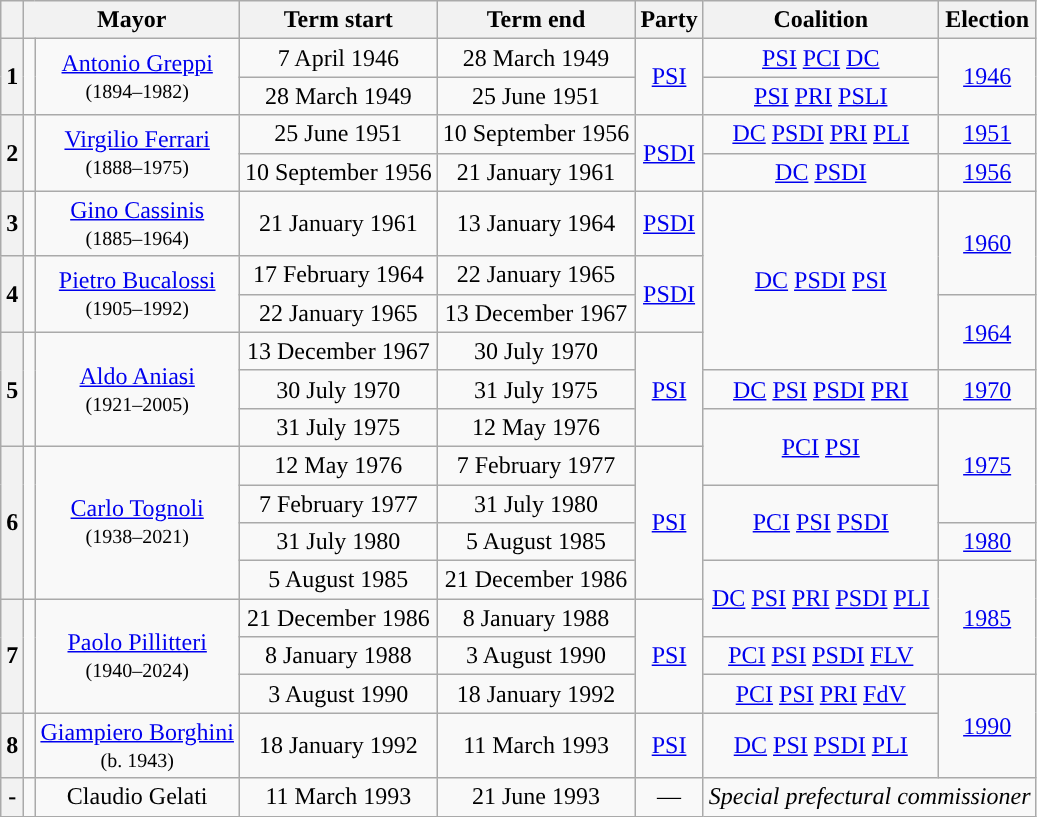<table class="wikitable" style="text-align: center;">
<tr>
<th class=unsortable> </th>
<th colspan="2">Mayor</th>
<th>Term start</th>
<th>Term end</th>
<th>Party</th>
<th>Coalition</th>
<th>Election</th>
</tr>
<tr>
<th rowspan=2 style="background:">1</th>
<td rowspan=2></td>
<td rowspan=2><a href='#'>Antonio Greppi</a><br><small>(1894–1982)</small></td>
<td>7 April 1946</td>
<td>28 March 1949</td>
<td rowspan=2><a href='#'>PSI</a></td>
<td><a href='#'>PSI</a>  <a href='#'>PCI</a>  <a href='#'>DC</a></td>
<td rowspan=2><a href='#'>1946</a></td>
</tr>
<tr>
<td>28 March 1949</td>
<td>25 June 1951</td>
<td><a href='#'>PSI</a>  <a href='#'>PRI</a>  <a href='#'>PSLI</a></td>
</tr>
<tr>
<th rowspan=2 style="background:">2</th>
<td rowspan=2></td>
<td rowspan=2><a href='#'>Virgilio Ferrari</a><br><small>(1888–1975)</small></td>
<td>25 June 1951</td>
<td>10 September 1956</td>
<td rowspan=2><a href='#'>PSDI</a></td>
<td><a href='#'>DC</a>  <a href='#'>PSDI</a>  <a href='#'>PRI</a>  <a href='#'>PLI</a></td>
<td><a href='#'>1951</a></td>
</tr>
<tr>
<td>10 September 1956</td>
<td>21 January 1961</td>
<td><a href='#'>DC</a>  <a href='#'>PSDI</a></td>
<td><a href='#'>1956</a></td>
</tr>
<tr>
<th style="background:">3</th>
<td></td>
<td><a href='#'>Gino Cassinis</a><br><small>(1885–1964)</small></td>
<td>21 January 1961</td>
<td>13 January 1964</td>
<td><a href='#'>PSDI</a></td>
<td rowspan=4><a href='#'>DC</a>  <a href='#'>PSDI</a>  <a href='#'>PSI</a></td>
<td rowspan=2><a href='#'>1960</a></td>
</tr>
<tr>
<th rowspan=2 style="background:">4</th>
<td rowspan=2></td>
<td rowspan=2><a href='#'>Pietro Bucalossi</a><br><small>(1905–1992)</small></td>
<td>17 February 1964</td>
<td>22 January 1965</td>
<td rowspan=2><a href='#'>PSDI</a></td>
</tr>
<tr>
<td>22 January 1965</td>
<td>13 December 1967</td>
<td rowspan=2><a href='#'>1964</a></td>
</tr>
<tr>
<th rowspan=3 style="background:">5</th>
<td rowspan=3></td>
<td rowspan=3><a href='#'>Aldo Aniasi</a><br><small>(1921–2005)</small></td>
<td>13 December 1967</td>
<td>30 July 1970</td>
<td rowspan=3><a href='#'>PSI</a></td>
</tr>
<tr>
<td>30 July 1970</td>
<td>31 July 1975</td>
<td><a href='#'>DC</a>  <a href='#'>PSI</a>  <a href='#'>PSDI</a>  <a href='#'>PRI</a></td>
<td><a href='#'>1970</a></td>
</tr>
<tr>
<td>31 July 1975</td>
<td>12 May 1976</td>
<td rowspan=2><a href='#'>PCI</a>  <a href='#'>PSI</a></td>
<td rowspan=3><a href='#'>1975</a></td>
</tr>
<tr>
<th rowspan=4 style="background:">6</th>
<td rowspan=4></td>
<td rowspan=4><a href='#'>Carlo Tognoli</a><br><small>(1938–2021)</small></td>
<td>12 May 1976</td>
<td>7 February 1977</td>
<td rowspan=4><a href='#'>PSI</a></td>
</tr>
<tr>
<td>7 February 1977</td>
<td>31 July 1980</td>
<td rowspan=2><a href='#'>PCI</a>  <a href='#'>PSI</a>  <a href='#'>PSDI</a></td>
</tr>
<tr>
<td>31 July 1980</td>
<td>5 August 1985</td>
<td><a href='#'>1980</a></td>
</tr>
<tr>
<td>5 August 1985</td>
<td>21 December 1986</td>
<td rowspan=2><a href='#'>DC</a>  <a href='#'>PSI</a>  <a href='#'>PRI</a>  <a href='#'>PSDI</a>  <a href='#'>PLI</a></td>
<td rowspan=3><a href='#'>1985</a></td>
</tr>
<tr>
<th rowspan=3 style="background:">7</th>
<td rowspan=3></td>
<td rowspan=3><a href='#'>Paolo Pillitteri</a><br><small>(1940–2024)</small></td>
<td>21 December 1986</td>
<td>8 January 1988</td>
<td rowspan=3><a href='#'>PSI</a></td>
</tr>
<tr>
<td>8 January 1988</td>
<td>3 August 1990</td>
<td><a href='#'>PCI</a>  <a href='#'>PSI</a>  <a href='#'>PSDI</a>  <a href='#'>FLV</a></td>
</tr>
<tr>
<td>3 August 1990</td>
<td>18 January 1992</td>
<td><a href='#'>PCI</a>  <a href='#'>PSI</a>  <a href='#'>PRI</a>  <a href='#'>FdV</a></td>
<td rowspan=2><a href='#'>1990</a></td>
</tr>
<tr>
<th style="background:">8</th>
<td></td>
<td><a href='#'>Giampiero Borghini</a><br><small>(b. 1943)</small></td>
<td>18 January 1992</td>
<td>11 March 1993</td>
<td><a href='#'>PSI</a></td>
<td><a href='#'>DC</a>  <a href='#'>PSI</a>   <a href='#'>PSDI</a>  <a href='#'>PLI</a></td>
</tr>
<tr>
<th style="background:; color:black">-</th>
<td></td>
<td>Claudio Gelati</td>
<td>11 March 1993</td>
<td>21 June 1993</td>
<td>—</td>
<td colspan=2><em>Special prefectural commissioner</em></td>
</tr>
</table>
